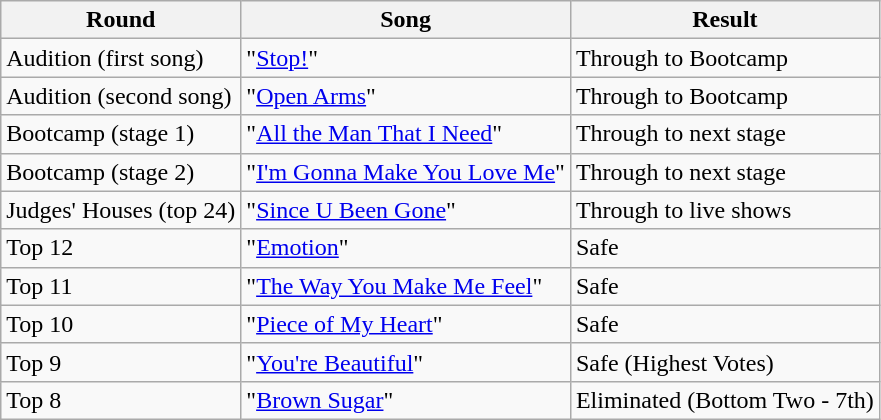<table class="wikitable">
<tr>
<th>Round</th>
<th>Song</th>
<th>Result</th>
</tr>
<tr>
<td>Audition (first song)</td>
<td>"<a href='#'>Stop!</a>"</td>
<td>Through to Bootcamp</td>
</tr>
<tr>
<td>Audition (second song)</td>
<td>"<a href='#'>Open Arms</a>"</td>
<td>Through to Bootcamp</td>
</tr>
<tr>
<td>Bootcamp (stage 1)</td>
<td>"<a href='#'>All the Man That I Need</a>"</td>
<td>Through to next stage</td>
</tr>
<tr>
<td>Bootcamp (stage 2)</td>
<td>"<a href='#'>I'm Gonna Make You Love Me</a>"</td>
<td>Through to next stage</td>
</tr>
<tr>
<td>Judges' Houses (top 24)</td>
<td>"<a href='#'>Since U Been Gone</a>"</td>
<td>Through to live shows</td>
</tr>
<tr>
<td>Top 12</td>
<td>"<a href='#'>Emotion</a>"</td>
<td>Safe</td>
</tr>
<tr>
<td>Top 11</td>
<td>"<a href='#'>The Way You Make Me Feel</a>"</td>
<td>Safe</td>
</tr>
<tr>
<td>Top 10</td>
<td>"<a href='#'>Piece of My Heart</a>"</td>
<td>Safe</td>
</tr>
<tr>
<td>Top 9</td>
<td>"<a href='#'>You're Beautiful</a>"</td>
<td>Safe (Highest Votes)</td>
</tr>
<tr>
<td>Top 8</td>
<td>"<a href='#'>Brown Sugar</a>"</td>
<td>Eliminated (Bottom Two - 7th)</td>
</tr>
</table>
